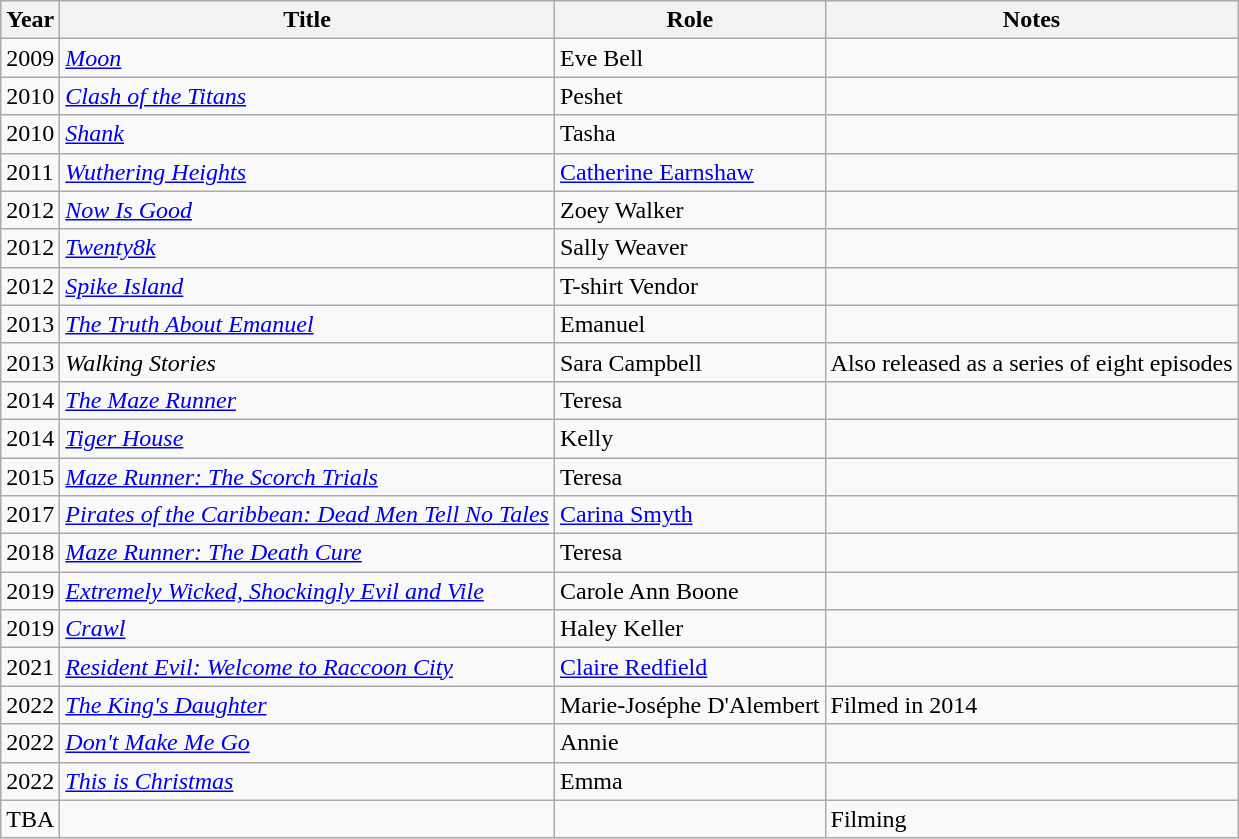<table class="wikitable sortable">
<tr>
<th>Year</th>
<th>Title</th>
<th>Role</th>
<th class="unsortable">Notes</th>
</tr>
<tr>
<td>2009</td>
<td><em><a href='#'>Moon</a></em></td>
<td>Eve Bell</td>
<td></td>
</tr>
<tr>
<td>2010</td>
<td><em><a href='#'>Clash of the Titans</a></em></td>
<td>Peshet</td>
<td></td>
</tr>
<tr>
<td>2010</td>
<td><em><a href='#'>Shank</a></em></td>
<td>Tasha</td>
<td></td>
</tr>
<tr>
<td>2011</td>
<td><em><a href='#'>Wuthering Heights</a></em></td>
<td><a href='#'>Catherine Earnshaw</a></td>
<td></td>
</tr>
<tr>
<td>2012</td>
<td><em><a href='#'>Now Is Good</a></em></td>
<td>Zoey Walker</td>
<td></td>
</tr>
<tr>
<td>2012</td>
<td><em><a href='#'>Twenty8k</a></em></td>
<td>Sally Weaver</td>
<td></td>
</tr>
<tr>
<td>2012</td>
<td><em><a href='#'>Spike Island</a></em></td>
<td>T-shirt Vendor</td>
<td></td>
</tr>
<tr>
<td>2013</td>
<td><em><a href='#'>The Truth About Emanuel</a></em></td>
<td>Emanuel</td>
<td></td>
</tr>
<tr>
<td>2013</td>
<td><em>Walking Stories</em></td>
<td>Sara Campbell</td>
<td>Also released as a series of eight episodes</td>
</tr>
<tr>
<td>2014</td>
<td><em><a href='#'>The Maze Runner</a></em></td>
<td>Teresa</td>
<td></td>
</tr>
<tr>
<td>2014</td>
<td><em><a href='#'>Tiger House</a></em></td>
<td>Kelly</td>
<td></td>
</tr>
<tr>
<td>2015</td>
<td><em><a href='#'>Maze Runner: The Scorch Trials</a></em></td>
<td>Teresa</td>
<td></td>
</tr>
<tr>
<td>2017</td>
<td><em><a href='#'>Pirates of the Caribbean: Dead Men Tell No Tales</a></em></td>
<td><a href='#'>Carina Smyth</a></td>
<td></td>
</tr>
<tr>
<td>2018</td>
<td><em><a href='#'>Maze Runner: The Death Cure</a></em></td>
<td>Teresa</td>
<td></td>
</tr>
<tr>
<td>2019</td>
<td><em><a href='#'>Extremely Wicked, Shockingly Evil and Vile</a></em></td>
<td>Carole Ann Boone</td>
<td></td>
</tr>
<tr>
<td>2019</td>
<td><em><a href='#'>Crawl</a></em></td>
<td>Haley Keller</td>
<td></td>
</tr>
<tr>
<td>2021</td>
<td><em><a href='#'>Resident Evil: Welcome to Raccoon City</a></em></td>
<td><a href='#'>Claire Redfield</a></td>
<td></td>
</tr>
<tr>
<td>2022</td>
<td><em><a href='#'>The King's Daughter</a></em></td>
<td>Marie-Joséphe D'Alembert</td>
<td>Filmed in 2014</td>
</tr>
<tr>
<td>2022</td>
<td><em><a href='#'>Don't Make Me Go</a></em></td>
<td>Annie</td>
<td></td>
</tr>
<tr>
<td>2022</td>
<td><em><a href='#'>This is Christmas</a></em></td>
<td>Emma</td>
<td></td>
</tr>
<tr>
<td>TBA</td>
<td></td>
<td></td>
<td>Filming</td>
</tr>
</table>
